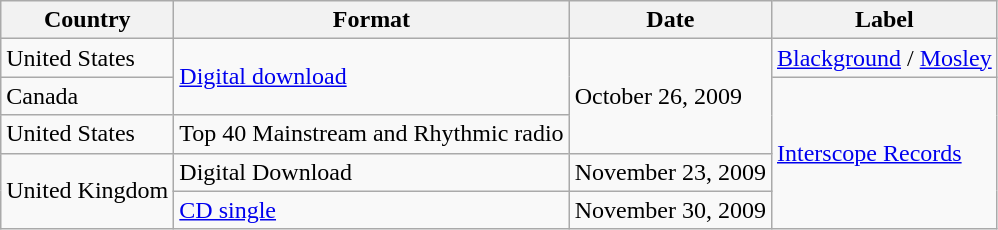<table class="wikitable" border="1">
<tr>
<th scope="col">Country</th>
<th scope="col">Format</th>
<th scope="col">Date</th>
<th scope="col">Label</th>
</tr>
<tr>
<td>United States</td>
<td rowspan="2"><a href='#'>Digital download</a></td>
<td rowspan="3">October 26, 2009</td>
<td><a href='#'>Blackground</a> / <a href='#'>Mosley</a></td>
</tr>
<tr>
<td>Canada</td>
<td rowspan="4"><a href='#'>Interscope Records</a></td>
</tr>
<tr>
<td>United States</td>
<td>Top 40 Mainstream and Rhythmic radio</td>
</tr>
<tr>
<td rowspan="2">United Kingdom</td>
<td>Digital Download</td>
<td>November 23, 2009</td>
</tr>
<tr>
<td><a href='#'>CD single</a></td>
<td>November 30, 2009</td>
</tr>
</table>
